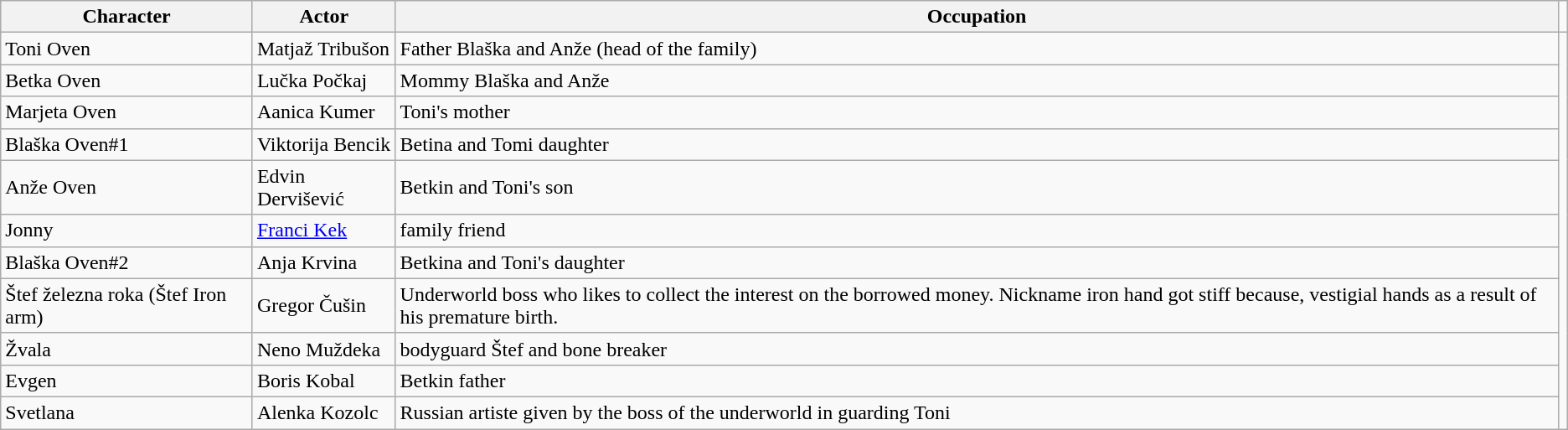<table class="wikitable">
<tr>
<th>Character</th>
<th>Actor</th>
<th>Occupation</th>
<td></td>
</tr>
<tr>
<td>Toni Oven</td>
<td>Matjaž Tribušon</td>
<td>Father Blaška and Anže (head of the family)</td>
</tr>
<tr>
<td>Betka Oven</td>
<td>Lučka Počkaj</td>
<td>Mommy Blaška and Anže</td>
</tr>
<tr>
<td>Marjeta Oven</td>
<td>Aanica Kumer</td>
<td>Toni's mother</td>
</tr>
<tr>
<td>Blaška Oven#1</td>
<td>Viktorija Bencik</td>
<td>Betina and Tomi daughter</td>
</tr>
<tr>
<td>Anže Oven</td>
<td>Edvin Dervišević</td>
<td>Betkin and Toni's son</td>
</tr>
<tr>
<td>Jonny</td>
<td><a href='#'>Franci Kek</a></td>
<td>family friend</td>
</tr>
<tr>
<td>Blaška Oven#2</td>
<td>Anja Krvina</td>
<td>Betkina and Toni's daughter</td>
</tr>
<tr>
<td>Štef železna roka (Štef Iron arm)</td>
<td>Gregor Čušin</td>
<td>Underworld boss who likes to collect the interest on the borrowed money. Nickname iron hand got stiff because, vestigial hands as a result of his premature birth.</td>
</tr>
<tr>
<td>Žvala</td>
<td>Neno Muždeka</td>
<td>bodyguard Štef and bone breaker</td>
</tr>
<tr>
<td>Evgen</td>
<td>Boris Kobal</td>
<td>Betkin father</td>
</tr>
<tr>
<td>Svetlana</td>
<td>Alenka Kozolc</td>
<td>Russian artiste given by the boss of the underworld in guarding Toni</td>
</tr>
</table>
